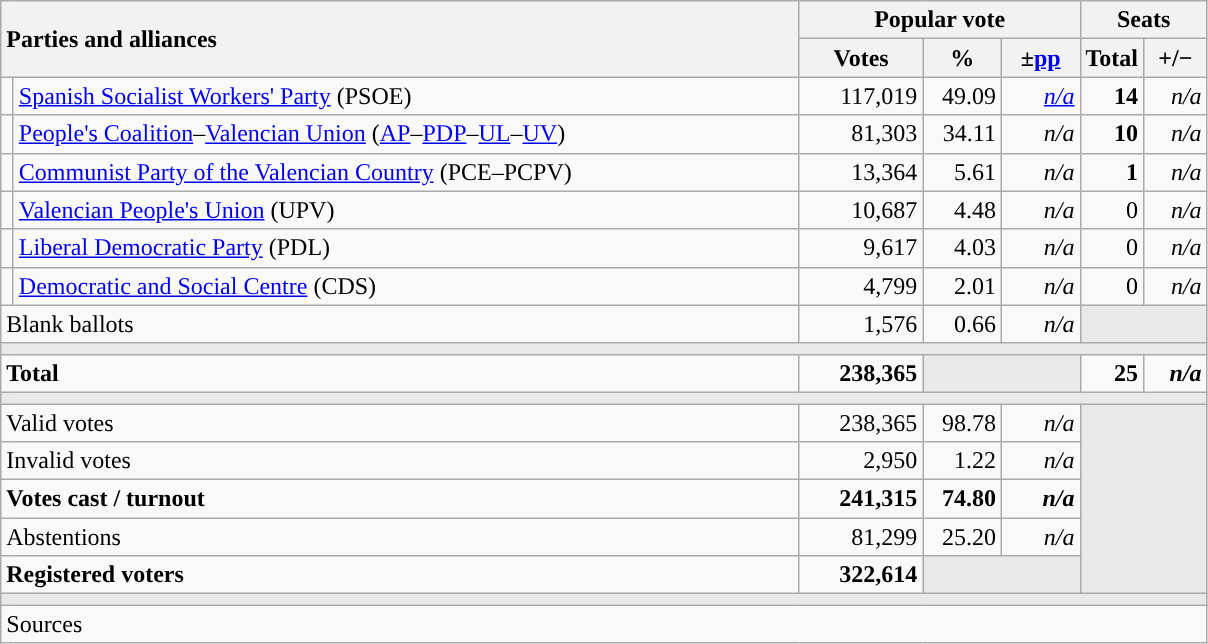<table class="wikitable" style="text-align:right;">
<tr>
<th style="text-align:left;" rowspan="2" colspan="2" width="525">Parties and alliances</th>
<th colspan="3">Popular vote</th>
<th colspan="2">Seats</th>
</tr>
<tr>
<th width="75">Votes</th>
<th width="45">%</th>
<th width="45">±<a href='#'>pp</a></th>
<th width="35">Total</th>
<th width="35">+/−</th>
</tr>
<tr>
<td width="1" style="color:inherit;background:"></td>
<td align="left"><a href='#'>Spanish Socialist Workers' Party</a> (PSOE)</td>
<td>117,019</td>
<td>49.09</td>
<td><em><a href='#'>n/a</a></em></td>
<td><strong>14</strong></td>
<td><em>n/a</em></td>
</tr>
<tr>
<td style="color:inherit;background:"></td>
<td align="left"><a href='#'>People's Coalition</a>–<a href='#'>Valencian Union</a> (<a href='#'>AP</a>–<a href='#'>PDP</a>–<a href='#'>UL</a>–<a href='#'>UV</a>)</td>
<td>81,303</td>
<td>34.11</td>
<td><em>n/a</em></td>
<td><strong>10</strong></td>
<td><em>n/a</em></td>
</tr>
<tr>
<td style="color:inherit;background:"></td>
<td align="left"><a href='#'>Communist Party of the Valencian Country</a> (PCE–PCPV)</td>
<td>13,364</td>
<td>5.61</td>
<td><em>n/a</em></td>
<td><strong>1</strong></td>
<td><em>n/a</em></td>
</tr>
<tr>
<td style="color:inherit;background:"></td>
<td align="left"><a href='#'>Valencian People's Union</a> (UPV)</td>
<td>10,687</td>
<td>4.48</td>
<td><em>n/a</em></td>
<td>0</td>
<td><em>n/a</em></td>
</tr>
<tr>
<td style="color:inherit;background:"></td>
<td align="left"><a href='#'>Liberal Democratic Party</a> (PDL)</td>
<td>9,617</td>
<td>4.03</td>
<td><em>n/a</em></td>
<td>0</td>
<td><em>n/a</em></td>
</tr>
<tr>
<td style="color:inherit;background:"></td>
<td align="left"><a href='#'>Democratic and Social Centre</a> (CDS)</td>
<td>4,799</td>
<td>2.01</td>
<td><em>n/a</em></td>
<td>0</td>
<td><em>n/a</em></td>
</tr>
<tr>
<td align="left" colspan="2">Blank ballots</td>
<td>1,576</td>
<td>0.66</td>
<td><em>n/a</em></td>
<td bgcolor="#E9E9E9" colspan="2"></td>
</tr>
<tr>
<td colspan="7" bgcolor="#E9E9E9"></td>
</tr>
<tr style="font-weight:bold;">
<td align="left" colspan="2">Total</td>
<td>238,365</td>
<td bgcolor="#E9E9E9" colspan="2"></td>
<td>25</td>
<td><em>n/a</em></td>
</tr>
<tr>
<td colspan="7" bgcolor="#E9E9E9"></td>
</tr>
<tr>
<td align="left" colspan="2">Valid votes</td>
<td>238,365</td>
<td>98.78</td>
<td><em>n/a</em></td>
<td bgcolor="#E9E9E9" colspan="2" rowspan="5"></td>
</tr>
<tr>
<td align="left" colspan="2">Invalid votes</td>
<td>2,950</td>
<td>1.22</td>
<td><em>n/a</em></td>
</tr>
<tr style="font-weight:bold;">
<td align="left" colspan="2">Votes cast / turnout</td>
<td>241,315</td>
<td>74.80</td>
<td><em>n/a</em></td>
</tr>
<tr>
<td align="left" colspan="2">Abstentions</td>
<td>81,299</td>
<td>25.20</td>
<td><em>n/a</em></td>
</tr>
<tr style="font-weight:bold;">
<td align="left" colspan="2">Registered voters</td>
<td>322,614</td>
<td bgcolor="#E9E9E9" colspan="2"></td>
</tr>
<tr>
<td colspan="7" bgcolor="#E9E9E9"></td>
</tr>
<tr>
<td align="left" colspan="7">Sources</td>
</tr>
</table>
